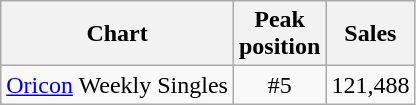<table class="wikitable">
<tr>
<th align="left">Chart</th>
<th align="center">Peak<br>position</th>
<th align="center">Sales</th>
</tr>
<tr>
<td align="left"><a href='#'>Oricon</a> Weekly Singles</td>
<td align="center">#5</td>
<td align="">121,488</td>
</tr>
</table>
